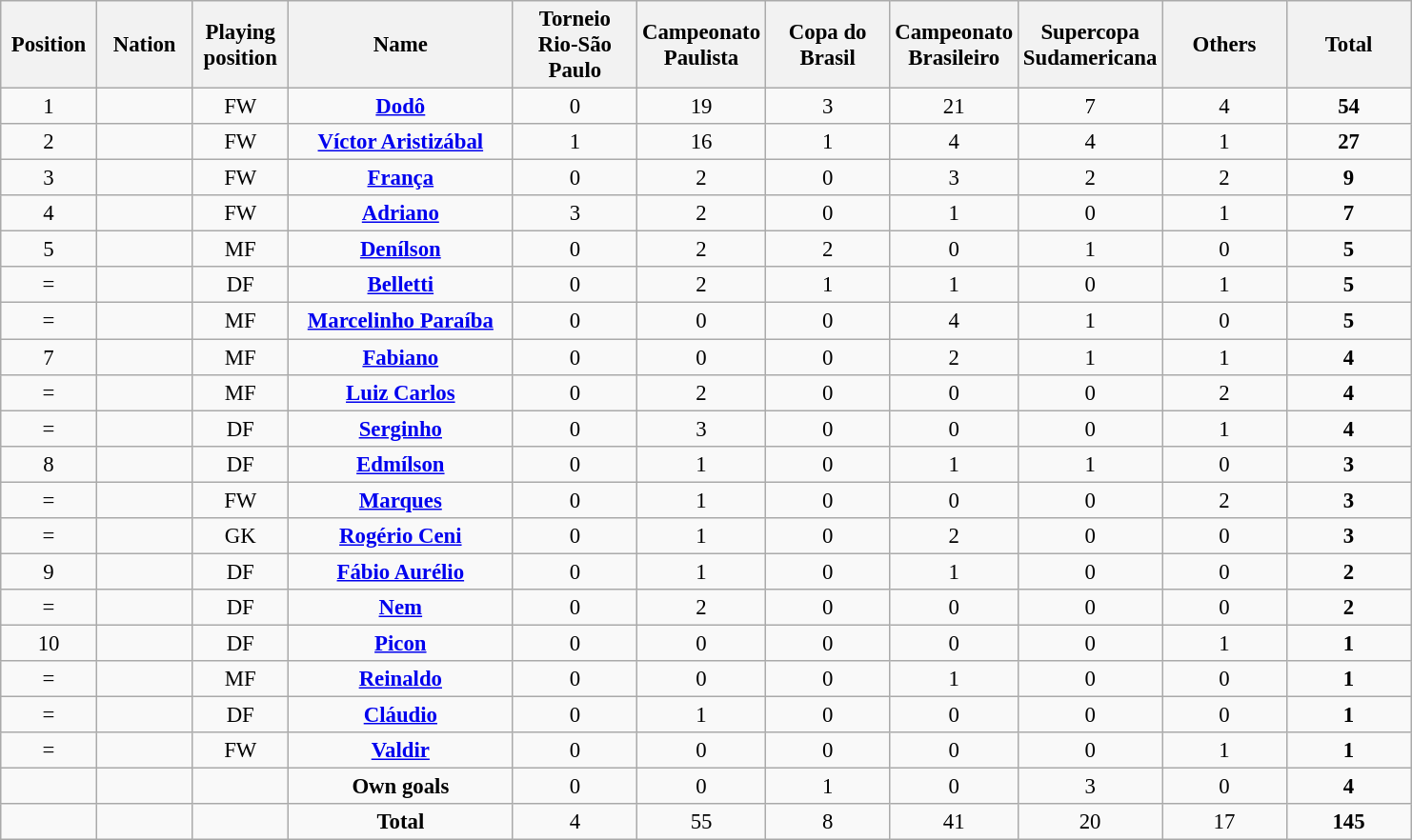<table class="wikitable" style="font-size: 95%; text-align: center;">
<tr>
<th width=60>Position</th>
<th width=60>Nation</th>
<th width=60>Playing position</th>
<th width=150>Name</th>
<th width=80>Torneio Rio-São Paulo</th>
<th width=80>Campeonato Paulista</th>
<th width=80>Copa do Brasil</th>
<th width=80>Campeonato Brasileiro</th>
<th width=80>Supercopa Sudamericana</th>
<th width=80>Others</th>
<th width=80>Total</th>
</tr>
<tr>
<td>1</td>
<td></td>
<td>FW</td>
<td><strong><a href='#'>Dodô</a></strong></td>
<td>0</td>
<td>19</td>
<td>3</td>
<td>21</td>
<td>7</td>
<td>4</td>
<td><strong>54</strong></td>
</tr>
<tr>
<td>2</td>
<td></td>
<td>FW</td>
<td><strong><a href='#'>Víctor Aristizábal</a></strong></td>
<td>1</td>
<td>16</td>
<td>1</td>
<td>4</td>
<td>4</td>
<td>1</td>
<td><strong>27</strong></td>
</tr>
<tr>
<td>3</td>
<td></td>
<td>FW</td>
<td><strong><a href='#'>França</a></strong></td>
<td>0</td>
<td>2</td>
<td>0</td>
<td>3</td>
<td>2</td>
<td>2</td>
<td><strong>9</strong></td>
</tr>
<tr>
<td>4</td>
<td></td>
<td>FW</td>
<td><strong><a href='#'>Adriano</a></strong></td>
<td>3</td>
<td>2</td>
<td>0</td>
<td>1</td>
<td>0</td>
<td>1</td>
<td><strong>7</strong></td>
</tr>
<tr>
<td>5</td>
<td></td>
<td>MF</td>
<td><strong><a href='#'>Denílson</a></strong></td>
<td>0</td>
<td>2</td>
<td>2</td>
<td>0</td>
<td>1</td>
<td>0</td>
<td><strong>5</strong></td>
</tr>
<tr>
<td>=</td>
<td></td>
<td>DF</td>
<td><strong><a href='#'>Belletti</a></strong></td>
<td>0</td>
<td>2</td>
<td>1</td>
<td>1</td>
<td>0</td>
<td>1</td>
<td><strong>5</strong></td>
</tr>
<tr>
<td>=</td>
<td></td>
<td>MF</td>
<td><strong><a href='#'>Marcelinho Paraíba</a></strong></td>
<td>0</td>
<td>0</td>
<td>0</td>
<td>4</td>
<td>1</td>
<td>0</td>
<td><strong>5</strong></td>
</tr>
<tr>
<td>7</td>
<td></td>
<td>MF</td>
<td><strong><a href='#'>Fabiano</a></strong></td>
<td>0</td>
<td>0</td>
<td>0</td>
<td>2</td>
<td>1</td>
<td>1</td>
<td><strong>4</strong></td>
</tr>
<tr>
<td>=</td>
<td></td>
<td>MF</td>
<td><strong><a href='#'>Luiz Carlos</a></strong></td>
<td>0</td>
<td>2</td>
<td>0</td>
<td>0</td>
<td>0</td>
<td>2</td>
<td><strong>4</strong></td>
</tr>
<tr>
<td>=</td>
<td></td>
<td>DF</td>
<td><strong><a href='#'>Serginho</a></strong></td>
<td>0</td>
<td>3</td>
<td>0</td>
<td>0</td>
<td>0</td>
<td>1</td>
<td><strong>4</strong></td>
</tr>
<tr>
<td>8</td>
<td></td>
<td>DF</td>
<td><strong><a href='#'>Edmílson</a></strong></td>
<td>0</td>
<td>1</td>
<td>0</td>
<td>1</td>
<td>1</td>
<td>0</td>
<td><strong>3</strong></td>
</tr>
<tr>
<td>=</td>
<td></td>
<td>FW</td>
<td><strong><a href='#'>Marques</a></strong></td>
<td>0</td>
<td>1</td>
<td>0</td>
<td>0</td>
<td>0</td>
<td>2</td>
<td><strong>3</strong></td>
</tr>
<tr>
<td>=</td>
<td></td>
<td>GK</td>
<td><strong><a href='#'>Rogério Ceni</a></strong></td>
<td>0</td>
<td>1</td>
<td>0</td>
<td>2</td>
<td>0</td>
<td>0</td>
<td><strong>3</strong></td>
</tr>
<tr>
<td>9</td>
<td></td>
<td>DF</td>
<td><strong><a href='#'>Fábio Aurélio</a></strong></td>
<td>0</td>
<td>1</td>
<td>0</td>
<td>1</td>
<td>0</td>
<td>0</td>
<td><strong>2</strong></td>
</tr>
<tr>
<td>=</td>
<td></td>
<td>DF</td>
<td><strong><a href='#'>Nem</a></strong></td>
<td>0</td>
<td>2</td>
<td>0</td>
<td>0</td>
<td>0</td>
<td>0</td>
<td><strong>2</strong></td>
</tr>
<tr>
<td>10</td>
<td></td>
<td>DF</td>
<td><strong><a href='#'>Picon</a></strong></td>
<td>0</td>
<td>0</td>
<td>0</td>
<td>0</td>
<td>0</td>
<td>1</td>
<td><strong>1</strong></td>
</tr>
<tr>
<td>=</td>
<td></td>
<td>MF</td>
<td><strong><a href='#'>Reinaldo</a></strong></td>
<td>0</td>
<td>0</td>
<td>0</td>
<td>1</td>
<td>0</td>
<td>0</td>
<td><strong>1</strong></td>
</tr>
<tr>
<td>=</td>
<td></td>
<td>DF</td>
<td><strong><a href='#'>Cláudio</a></strong></td>
<td>0</td>
<td>1</td>
<td>0</td>
<td>0</td>
<td>0</td>
<td>0</td>
<td><strong>1</strong></td>
</tr>
<tr>
<td>=</td>
<td></td>
<td>FW</td>
<td><strong><a href='#'>Valdir</a></strong></td>
<td>0</td>
<td>0</td>
<td>0</td>
<td>0</td>
<td>0</td>
<td>1</td>
<td><strong>1</strong></td>
</tr>
<tr>
<td></td>
<td></td>
<td></td>
<td><strong>Own goals</strong></td>
<td>0</td>
<td>0</td>
<td>1</td>
<td>0</td>
<td>3</td>
<td>0</td>
<td><strong>4</strong></td>
</tr>
<tr>
<td></td>
<td></td>
<td></td>
<td><strong>Total</strong></td>
<td>4</td>
<td>55</td>
<td>8</td>
<td>41</td>
<td>20</td>
<td>17</td>
<td><strong>145</strong></td>
</tr>
</table>
